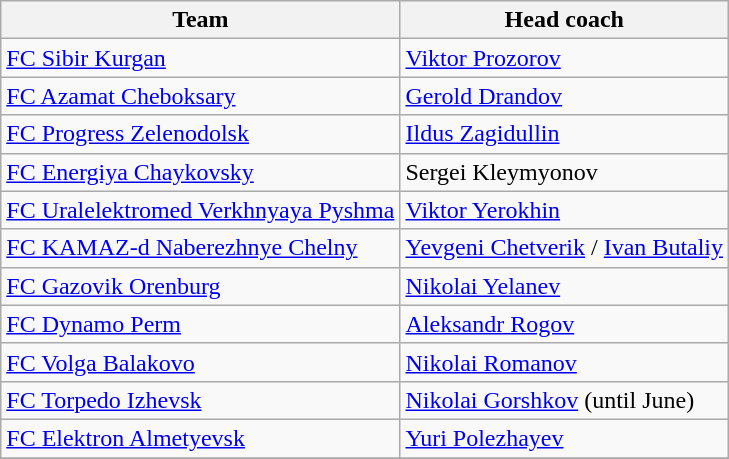<table class="wikitable" style="float:left; margin-right:1em">
<tr>
<th>Team</th>
<th>Head coach</th>
</tr>
<tr>
<td><a href='#'>FC Sibir Kurgan</a></td>
<td><a href='#'>Viktor Prozorov</a></td>
</tr>
<tr>
<td><a href='#'>FC Azamat Cheboksary</a></td>
<td><a href='#'>Gerold Drandov</a></td>
</tr>
<tr>
<td><a href='#'>FC Progress Zelenodolsk</a></td>
<td><a href='#'>Ildus Zagidullin</a></td>
</tr>
<tr>
<td><a href='#'>FC Energiya Chaykovsky</a></td>
<td>Sergei Kleymyonov</td>
</tr>
<tr>
<td><a href='#'>FC Uralelektromed Verkhnyaya Pyshma</a></td>
<td><a href='#'>Viktor Yerokhin</a></td>
</tr>
<tr>
<td><a href='#'>FC KAMAZ-d Naberezhnye Chelny</a></td>
<td><a href='#'>Yevgeni Chetverik</a> / <a href='#'>Ivan Butaliy</a></td>
</tr>
<tr>
<td><a href='#'>FC Gazovik Orenburg</a></td>
<td><a href='#'>Nikolai Yelanev</a></td>
</tr>
<tr>
<td><a href='#'>FC Dynamo Perm</a></td>
<td><a href='#'>Aleksandr Rogov</a></td>
</tr>
<tr>
<td><a href='#'>FC Volga Balakovo</a></td>
<td><a href='#'>Nikolai Romanov</a></td>
</tr>
<tr>
<td><a href='#'>FC Torpedo Izhevsk</a></td>
<td><a href='#'>Nikolai Gorshkov</a> (until June)</td>
</tr>
<tr>
<td><a href='#'>FC Elektron Almetyevsk</a></td>
<td><a href='#'>Yuri Polezhayev</a></td>
</tr>
<tr>
</tr>
</table>
